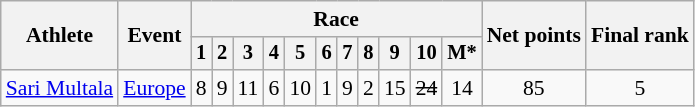<table class="wikitable" style="font-size:90%">
<tr>
<th rowspan=2>Athlete</th>
<th rowspan=2>Event</th>
<th colspan=11>Race</th>
<th rowspan=2>Net points</th>
<th rowspan=2>Final rank</th>
</tr>
<tr style="font-size:95%">
<th>1</th>
<th>2</th>
<th>3</th>
<th>4</th>
<th>5</th>
<th>6</th>
<th>7</th>
<th>8</th>
<th>9</th>
<th>10</th>
<th>M*</th>
</tr>
<tr align=center>
<td align=left><a href='#'>Sari Multala</a></td>
<td align=left><a href='#'>Europe</a></td>
<td>8</td>
<td>9</td>
<td>11</td>
<td>6</td>
<td>10</td>
<td>1</td>
<td>9</td>
<td>2</td>
<td>15</td>
<td><s>24</s></td>
<td>14</td>
<td>85</td>
<td>5</td>
</tr>
</table>
